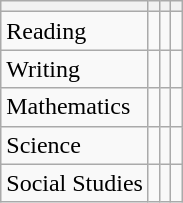<table class="wikitable">
<tr>
<th></th>
<th></th>
<th></th>
<th></th>
</tr>
<tr>
<td>Reading</td>
<td></td>
<td></td>
<td></td>
</tr>
<tr>
<td>Writing</td>
<td></td>
<td></td>
<td></td>
</tr>
<tr>
<td>Mathematics</td>
<td></td>
<td></td>
<td></td>
</tr>
<tr>
<td>Science</td>
<td></td>
<td></td>
<td></td>
</tr>
<tr>
<td>Social Studies</td>
<td></td>
<td></td>
<td></td>
</tr>
</table>
